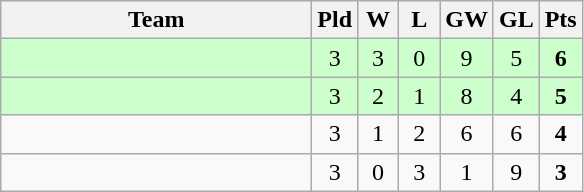<table class="wikitable" style="text-align:center">
<tr>
<th width=200>Team</th>
<th width=20>Pld</th>
<th width=20>W</th>
<th width=20>L</th>
<th width=20>GW</th>
<th width=20>GL</th>
<th width=20>Pts</th>
</tr>
<tr bgcolor="ccffcc">
<td style="text-align:left;"></td>
<td>3</td>
<td>3</td>
<td>0</td>
<td>9</td>
<td>5</td>
<td><strong>6</strong></td>
</tr>
<tr bgcolor="ccffcc">
<td style="text-align:left;"></td>
<td>3</td>
<td>2</td>
<td>1</td>
<td>8</td>
<td>4</td>
<td><strong>5</strong></td>
</tr>
<tr>
<td style="text-align:left;"></td>
<td>3</td>
<td>1</td>
<td>2</td>
<td>6</td>
<td>6</td>
<td><strong>4</strong></td>
</tr>
<tr>
<td style="text-align:left;"></td>
<td>3</td>
<td>0</td>
<td>3</td>
<td>1</td>
<td>9</td>
<td><strong>3</strong></td>
</tr>
</table>
